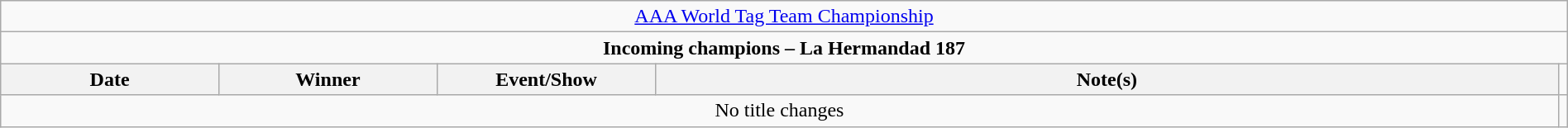<table class="wikitable" style="text-align:center; width:100%;">
<tr>
<td colspan="5"><a href='#'>AAA World Tag Team Championship</a></td>
</tr>
<tr>
<td colspan="5"><strong>Incoming champions – La Hermandad 187 </strong></td>
</tr>
<tr>
<th width="14%">Date</th>
<th width="14%">Winner</th>
<th width="14%">Event/Show</th>
<th width="58%">Note(s)</th>
</tr>
<tr>
<td colspan="4">No title changes</td>
<td align="left"></td>
</tr>
</table>
